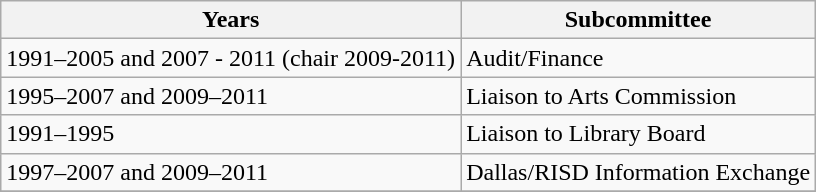<table class="wikitable" border="1">
<tr>
<th>Years</th>
<th>Subcommittee</th>
</tr>
<tr>
<td>1991–2005 and 2007 - 2011 (chair 2009-2011)</td>
<td>Audit/Finance</td>
</tr>
<tr>
<td>1995–2007 and 2009–2011</td>
<td>Liaison to Arts Commission</td>
</tr>
<tr>
<td>1991–1995</td>
<td>Liaison to Library Board</td>
</tr>
<tr>
<td>1997–2007 and 2009–2011</td>
<td>Dallas/RISD Information Exchange</td>
</tr>
<tr>
</tr>
</table>
